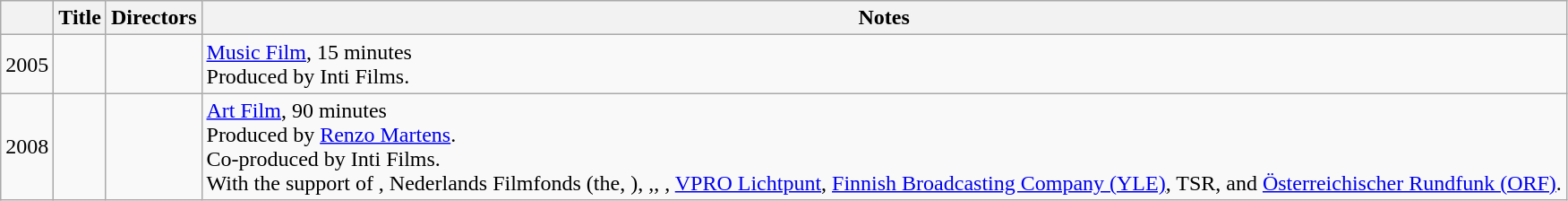<table class="wikitable sortable">
<tr>
<th></th>
<th>Title</th>
<th>Directors</th>
<th class="unsortable">Notes</th>
</tr>
<tr>
<td>2005</td>
<td><em></em></td>
<td></td>
<td><a href='#'>Music Film</a>, 15 minutes<br>Produced by Inti Films.</td>
</tr>
<tr>
<td>2008</td>
<td><em></em></td>
<td></td>
<td><a href='#'>Art Film</a>, 90 minutes<br>Produced by <a href='#'>Renzo Martens</a>.<br>Co-produced by Inti Films.<br>With the support of , Nederlands Filmfonds (the, ), ,, , <a href='#'>VPRO Lichtpunt</a>, <a href='#'>Finnish Broadcasting Company (YLE)</a>, TSR, and <a href='#'>Österreichischer Rundfunk (ORF)</a>.</td>
</tr>
</table>
